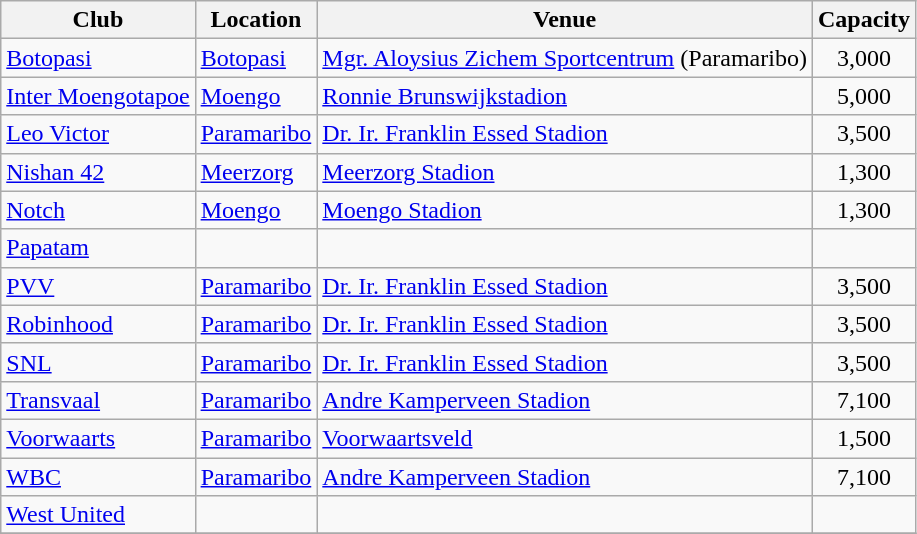<table class="wikitable sortable">
<tr>
<th>Club</th>
<th>Location</th>
<th>Venue</th>
<th>Capacity</th>
</tr>
<tr>
<td><a href='#'>Botopasi</a></td>
<td><a href='#'>Botopasi</a></td>
<td><a href='#'>Mgr. Aloysius Zichem Sportcentrum</a> (Paramaribo)</td>
<td align=center>3,000</td>
</tr>
<tr>
<td><a href='#'>Inter Moengotapoe</a></td>
<td><a href='#'>Moengo</a></td>
<td><a href='#'>Ronnie Brunswijkstadion</a></td>
<td align=center>5,000</td>
</tr>
<tr>
<td><a href='#'>Leo Victor</a></td>
<td><a href='#'>Paramaribo</a></td>
<td><a href='#'>Dr. Ir. Franklin Essed Stadion</a></td>
<td align=center>3,500</td>
</tr>
<tr>
<td><a href='#'>Nishan 42</a></td>
<td><a href='#'>Meerzorg</a></td>
<td><a href='#'>Meerzorg Stadion</a></td>
<td align=center>1,300</td>
</tr>
<tr>
<td><a href='#'>Notch</a></td>
<td><a href='#'>Moengo</a></td>
<td><a href='#'>Moengo Stadion</a></td>
<td align=center>1,300</td>
</tr>
<tr>
<td><a href='#'>Papatam</a></td>
<td></td>
<td></td>
<td align=center></td>
</tr>
<tr>
<td><a href='#'>PVV</a></td>
<td><a href='#'>Paramaribo</a></td>
<td><a href='#'>Dr. Ir. Franklin Essed Stadion</a></td>
<td align=center>3,500</td>
</tr>
<tr>
<td><a href='#'>Robinhood</a></td>
<td><a href='#'>Paramaribo</a></td>
<td><a href='#'>Dr. Ir. Franklin Essed Stadion</a></td>
<td align=center>3,500</td>
</tr>
<tr>
<td><a href='#'>SNL</a></td>
<td><a href='#'>Paramaribo</a></td>
<td><a href='#'>Dr. Ir. Franklin Essed Stadion</a></td>
<td align=center>3,500</td>
</tr>
<tr>
<td><a href='#'>Transvaal</a></td>
<td><a href='#'>Paramaribo</a></td>
<td><a href='#'>Andre Kamperveen Stadion</a></td>
<td align=center>7,100</td>
</tr>
<tr>
<td><a href='#'>Voorwaarts</a></td>
<td><a href='#'>Paramaribo</a></td>
<td><a href='#'>Voorwaartsveld</a></td>
<td align=center>1,500</td>
</tr>
<tr>
<td><a href='#'>WBC</a></td>
<td><a href='#'>Paramaribo</a></td>
<td><a href='#'>Andre Kamperveen Stadion</a></td>
<td align=center>7,100</td>
</tr>
<tr>
<td><a href='#'>West United</a></td>
<td></td>
<td></td>
<td align=center></td>
</tr>
<tr>
</tr>
</table>
